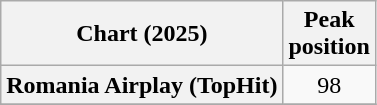<table class="wikitable plainrowheaders" style="text-align:center">
<tr>
<th scope="col">Chart (2025)</th>
<th scope="col">Peak<br>position</th>
</tr>
<tr>
<th scope="row">Romania Airplay (TopHit)</th>
<td>98</td>
</tr>
<tr>
</tr>
</table>
